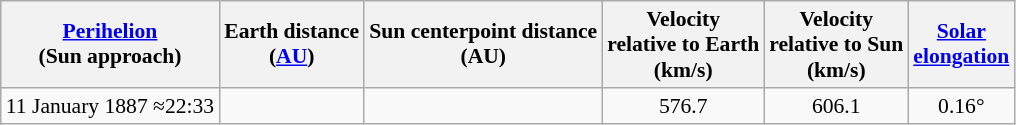<table class="wikitable" style="text-align: center; font-size: 0.9em;">
<tr>
<th><a href='#'>Perihelion</a><br>(Sun approach)</th>
<th>Earth distance<br>(<a href='#'>AU</a>)</th>
<th>Sun centerpoint distance<br>(AU)</th>
<th>Velocity<br>relative to Earth<br>(km/s)</th>
<th>Velocity<br>relative to Sun<br>(km/s)</th>
<th><a href='#'>Solar<br>elongation</a></th>
</tr>
<tr>
<td>11 January 1887 ≈22:33</td>
<td></td>
<td></td>
<td>576.7</td>
<td>606.1</td>
<td>0.16°</td>
</tr>
</table>
